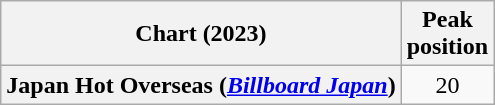<table class="wikitable plainrowheaders" style="text-align:center">
<tr>
<th scope="col">Chart (2023)</th>
<th scope="col">Peak<br>position</th>
</tr>
<tr>
<th scope="row">Japan Hot Overseas (<em><a href='#'>Billboard Japan</a></em>)</th>
<td>20</td>
</tr>
</table>
